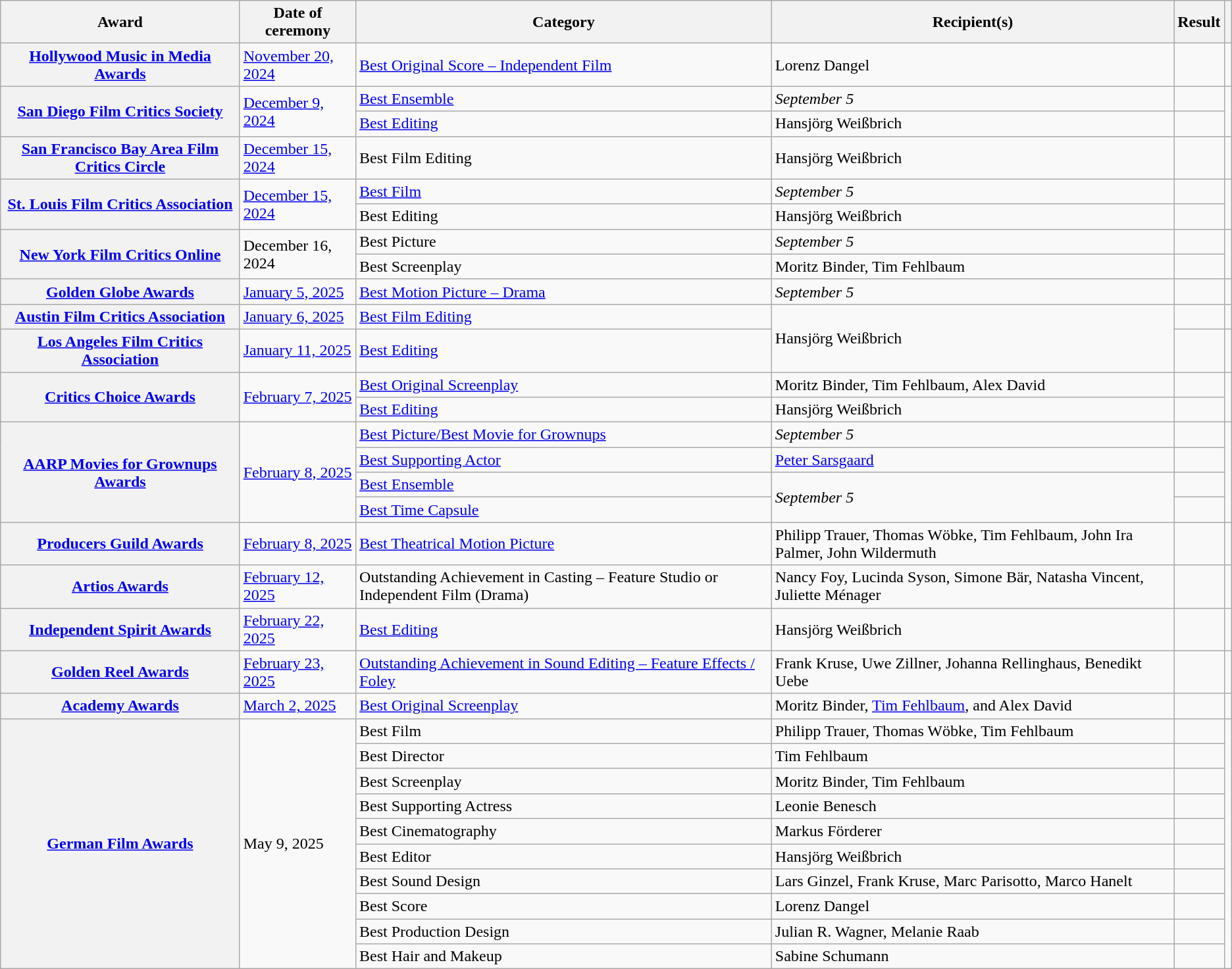<table class="wikitable sortable plainrowheaders">
<tr>
<th scope="col">Award</th>
<th scope="col">Date of ceremony</th>
<th scope="col">Category</th>
<th scope="col">Recipient(s)</th>
<th>Result</th>
<th class="unsortable" scope="col"></th>
</tr>
<tr>
<th scope="row"><a href='#'>Hollywood Music in Media Awards</a></th>
<td><a href='#'>November 20, 2024</a></td>
<td><a href='#'>Best Original Score – Independent Film</a></td>
<td>Lorenz Dangel</td>
<td></td>
<td align="center"></td>
</tr>
<tr>
<th scope="row" rowspan="2"><a href='#'>San Diego Film Critics Society</a></th>
<td rowspan="2"><a href='#'>December 9, 2024</a></td>
<td><a href='#'>Best Ensemble</a></td>
<td><em>September 5</em></td>
<td></td>
<td align="center" rowspan="2"></td>
</tr>
<tr>
<td><a href='#'>Best Editing</a></td>
<td>Hansjörg Weißbrich</td>
<td></td>
</tr>
<tr>
<th scope="row"><a href='#'>San Francisco Bay Area Film Critics Circle</a></th>
<td><a href='#'>December 15, 2024</a></td>
<td>Best Film Editing</td>
<td rowspan="1">Hansjörg Weißbrich</td>
<td></td>
<td align="center"></td>
</tr>
<tr>
<th rowspan="2" scope="row"><a href='#'>St. Louis Film Critics Association</a></th>
<td rowspan="2"><a href='#'>December 15, 2024</a></td>
<td><a href='#'>Best Film</a></td>
<td><em>September 5</em></td>
<td></td>
<td align="center" rowspan="2"></td>
</tr>
<tr>
<td>Best Editing</td>
<td>Hansjörg Weißbrich</td>
<td></td>
</tr>
<tr>
<th scope="row" rowspan="2"><a href='#'>New York Film Critics Online</a></th>
<td rowspan="2">December 16, 2024</td>
<td>Best Picture</td>
<td><em>September 5</em></td>
<td></td>
<td align="center" rowspan="2"></td>
</tr>
<tr>
<td>Best Screenplay</td>
<td>Moritz Binder, Tim Fehlbaum</td>
<td></td>
</tr>
<tr>
<th scope="row"><a href='#'>Golden Globe Awards</a></th>
<td><a href='#'>January 5, 2025</a></td>
<td><a href='#'>Best Motion Picture – Drama</a></td>
<td rowspan="1"><em>September 5</em></td>
<td></td>
<td align="center"></td>
</tr>
<tr>
<th scope="row"><a href='#'>Austin Film Critics Association</a></th>
<td><a href='#'>January 6, 2025</a></td>
<td><a href='#'>Best Film Editing</a></td>
<td rowspan="2">Hansjörg Weißbrich</td>
<td></td>
<td align="center"></td>
</tr>
<tr>
<th scope="row"><a href='#'>Los Angeles Film Critics Association</a></th>
<td><a href='#'>January 11, 2025</a></td>
<td><a href='#'>Best Editing</a></td>
<td></td>
<td align="center"></td>
</tr>
<tr>
<th scope="row" rowspan="2"><a href='#'>Critics Choice Awards</a></th>
<td rowspan="2"><a href='#'>February 7, 2025</a></td>
<td><a href='#'>Best Original Screenplay</a></td>
<td>Moritz Binder, Tim Fehlbaum, Alex David</td>
<td></td>
<td align="center" rowspan="2"></td>
</tr>
<tr>
<td><a href='#'>Best Editing</a></td>
<td>Hansjörg Weißbrich</td>
<td></td>
</tr>
<tr>
<th rowspan="4" scope="rowgroup"><a href='#'>AARP Movies for Grownups Awards</a></th>
<td rowspan="4"><a href='#'>February 8, 2025</a></td>
<td><a href='#'>Best Picture/Best Movie for Grownups</a></td>
<td rowspan="1"><em>September 5</em></td>
<td></td>
<td rowspan="4" align="center"></td>
</tr>
<tr>
<td><a href='#'>Best Supporting Actor</a></td>
<td><a href='#'>Peter Sarsgaard</a></td>
<td></td>
</tr>
<tr>
<td><a href='#'>Best Ensemble</a></td>
<td rowspan="2"><em>September 5</em></td>
<td></td>
</tr>
<tr>
<td><a href='#'>Best Time Capsule</a></td>
<td></td>
</tr>
<tr>
<th scope="row"><a href='#'>Producers Guild Awards</a></th>
<td><a href='#'>February 8, 2025</a></td>
<td><a href='#'>Best Theatrical Motion Picture</a></td>
<td rowspan="1">Philipp Trauer, Thomas Wöbke, Tim Fehlbaum, John Ira Palmer, John Wildermuth</td>
<td></td>
<td align="center"></td>
</tr>
<tr>
<th scope="row"><a href='#'>Artios Awards</a></th>
<td><a href='#'>February 12, 2025</a></td>
<td>Outstanding Achievement in Casting – Feature Studio or Independent Film (Drama)</td>
<td>Nancy Foy, Lucinda Syson, Simone Bär, Natasha Vincent, Juliette Ménager</td>
<td></td>
<td align="center"></td>
</tr>
<tr>
<th scope="row" rowspan="1"><a href='#'>Independent Spirit Awards</a></th>
<td rowspan="1"><a href='#'>February 22, 2025</a></td>
<td><a href='#'>Best Editing</a></td>
<td>Hansjörg Weißbrich</td>
<td></td>
<td align="center" rowspan="1"></td>
</tr>
<tr>
<th scope="row"><a href='#'>Golden Reel Awards</a></th>
<td><a href='#'>February 23, 2025</a></td>
<td><a href='#'>Outstanding Achievement in Sound Editing – Feature Effects / Foley</a></td>
<td>Frank Kruse, Uwe Zillner, Johanna Rellinghaus, Benedikt Uebe</td>
<td></td>
<td align="center"></td>
</tr>
<tr>
<th scope="row"><a href='#'>Academy Awards</a></th>
<td><a href='#'>March 2, 2025</a></td>
<td><a href='#'>Best Original Screenplay</a></td>
<td>Moritz Binder, <a href='#'>Tim Fehlbaum</a>, and Alex David</td>
<td></td>
<td align="center"></td>
</tr>
<tr>
<th rowspan = "10" scope = "row"><a href='#'>German Film Awards</a></th>
<td rowspan = "10">May 9, 2025</td>
<td>Best Film</td>
<td>Philipp Trauer, Thomas Wöbke, Tim Fehlbaum</td>
<td></td>
<td rowspan = "10" align="center"></td>
</tr>
<tr>
<td>Best Director</td>
<td>Tim Fehlbaum</td>
<td></td>
</tr>
<tr>
<td>Best Screenplay</td>
<td>Moritz Binder, Tim Fehlbaum</td>
<td></td>
</tr>
<tr>
<td>Best Supporting Actress</td>
<td>Leonie Benesch</td>
<td></td>
</tr>
<tr>
<td>Best Cinematography</td>
<td>Markus Förderer</td>
<td></td>
</tr>
<tr>
<td>Best Editor</td>
<td>Hansjörg Weißbrich</td>
<td></td>
</tr>
<tr>
<td>Best Sound Design</td>
<td>Lars Ginzel, Frank Kruse, Marc Parisotto, Marco Hanelt</td>
<td></td>
</tr>
<tr>
<td>Best Score</td>
<td>Lorenz Dangel</td>
<td></td>
</tr>
<tr>
<td>Best Production Design</td>
<td>Julian R. Wagner, Melanie Raab</td>
<td></td>
</tr>
<tr>
<td>Best Hair and Makeup</td>
<td>Sabine Schumann</td>
<td></td>
</tr>
</table>
